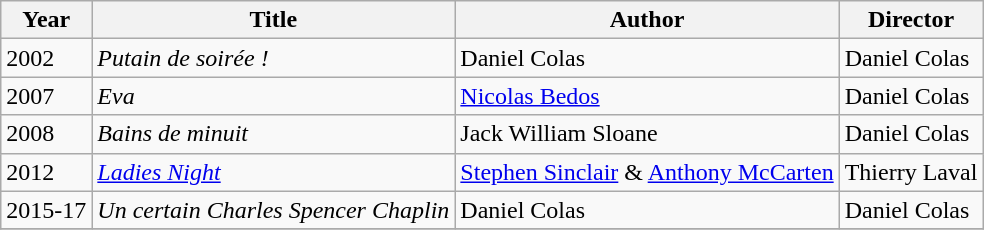<table class="wikitable">
<tr>
<th>Year</th>
<th>Title</th>
<th>Author</th>
<th>Director</th>
</tr>
<tr>
<td>2002</td>
<td><em>Putain de soirée !</em></td>
<td>Daniel Colas</td>
<td>Daniel Colas</td>
</tr>
<tr>
<td>2007</td>
<td><em>Eva</em></td>
<td><a href='#'>Nicolas Bedos</a></td>
<td>Daniel Colas</td>
</tr>
<tr>
<td>2008</td>
<td><em>Bains de minuit</em></td>
<td>Jack William Sloane</td>
<td>Daniel Colas</td>
</tr>
<tr>
<td>2012</td>
<td><em><a href='#'>Ladies Night</a></em></td>
<td><a href='#'>Stephen Sinclair</a> & <a href='#'>Anthony McCarten</a></td>
<td>Thierry Laval</td>
</tr>
<tr>
<td>2015-17</td>
<td><em>Un certain Charles Spencer Chaplin</em></td>
<td>Daniel Colas</td>
<td>Daniel Colas</td>
</tr>
<tr>
</tr>
</table>
